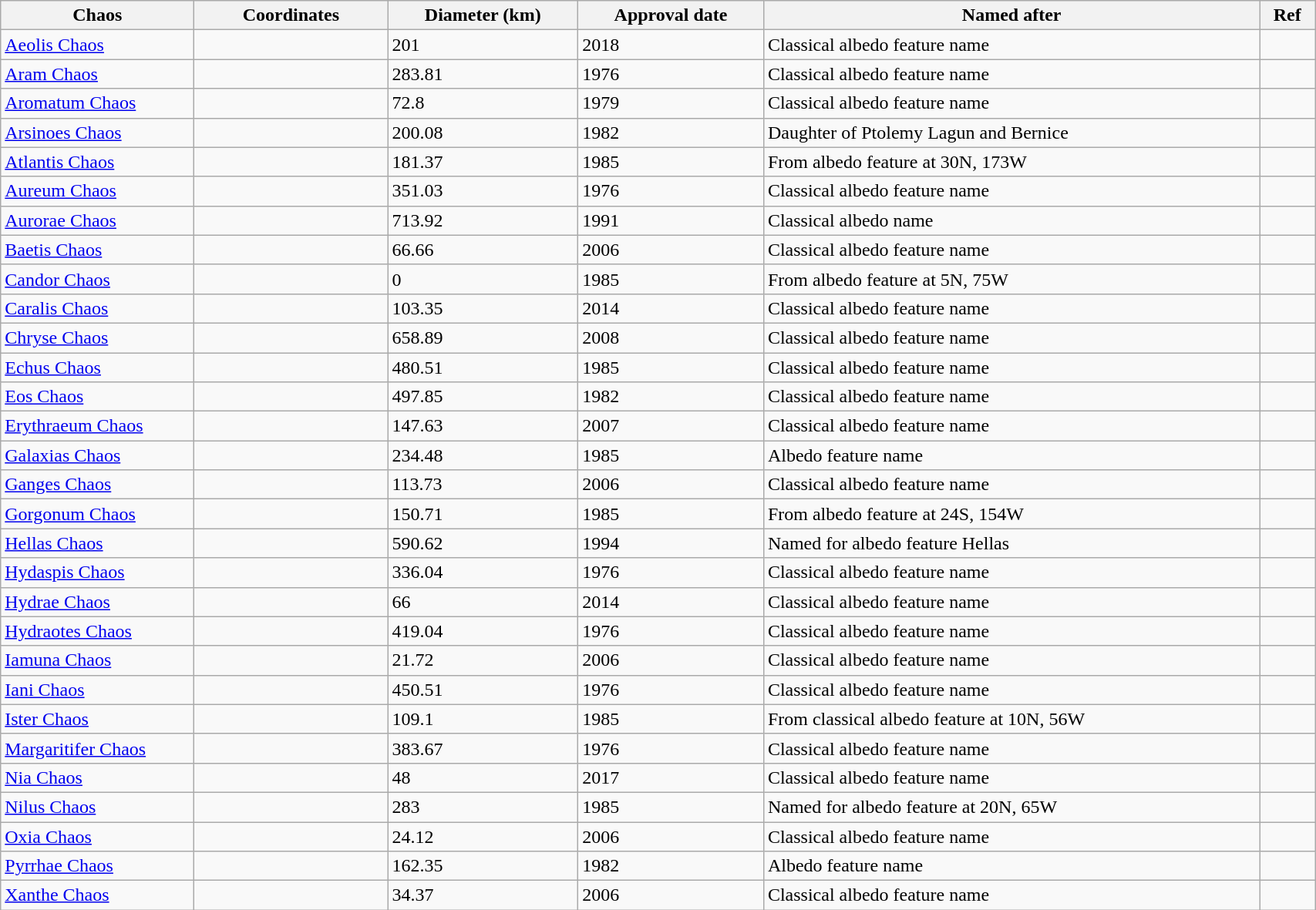<table class="wikitable sortable" style="min-width: 90%;">
<tr>
<th style="width:10em">Chaos</th>
<th style="width:10em">Coordinates</th>
<th>Diameter (km)</th>
<th>Approval date</th>
<th>Named after</th>
<th>Ref</th>
</tr>
<tr id="Aeolis">
<td><a href='#'>Aeolis Chaos</a></td>
<td></td>
<td>201</td>
<td>2018</td>
<td>Classical albedo feature name</td>
<td></td>
</tr>
<tr id="Aram">
<td><a href='#'>Aram Chaos</a></td>
<td></td>
<td>283.81</td>
<td>1976</td>
<td>Classical albedo feature name</td>
<td></td>
</tr>
<tr id="Aromatum">
<td><a href='#'>Aromatum Chaos</a></td>
<td></td>
<td>72.8</td>
<td>1979</td>
<td>Classical albedo feature name</td>
<td></td>
</tr>
<tr id="Arsinoes">
<td><a href='#'>Arsinoes Chaos</a></td>
<td></td>
<td>200.08</td>
<td>1982</td>
<td>Daughter of Ptolemy Lagun and Bernice</td>
<td></td>
</tr>
<tr id="Atlantis">
<td><a href='#'>Atlantis Chaos</a></td>
<td></td>
<td>181.37</td>
<td>1985</td>
<td>From albedo feature at 30N, 173W</td>
<td></td>
</tr>
<tr id="Aureum">
<td><a href='#'>Aureum Chaos</a></td>
<td></td>
<td>351.03</td>
<td>1976</td>
<td>Classical albedo feature name</td>
<td></td>
</tr>
<tr id="Aurorae">
<td><a href='#'>Aurorae Chaos</a></td>
<td></td>
<td>713.92</td>
<td>1991</td>
<td>Classical albedo name</td>
<td></td>
</tr>
<tr id="Baetis">
<td><a href='#'>Baetis Chaos</a></td>
<td></td>
<td>66.66</td>
<td>2006</td>
<td>Classical albedo feature name</td>
<td></td>
</tr>
<tr id="Candor">
<td><a href='#'>Candor Chaos</a></td>
<td></td>
<td>0</td>
<td>1985</td>
<td>From albedo feature at 5N, 75W</td>
<td></td>
</tr>
<tr id="Caralis">
<td><a href='#'>Caralis Chaos</a></td>
<td></td>
<td>103.35</td>
<td>2014</td>
<td>Classical albedo feature name</td>
<td></td>
</tr>
<tr id="Chryse">
<td><a href='#'>Chryse Chaos</a></td>
<td></td>
<td>658.89</td>
<td>2008</td>
<td>Classical albedo feature name</td>
<td></td>
</tr>
<tr id="Echus">
<td><a href='#'>Echus Chaos</a></td>
<td></td>
<td>480.51</td>
<td>1985</td>
<td>Classical albedo feature name</td>
<td></td>
</tr>
<tr id="Eos">
<td><a href='#'>Eos Chaos</a></td>
<td></td>
<td>497.85</td>
<td>1982</td>
<td>Classical albedo feature name</td>
<td></td>
</tr>
<tr id="Erythraeum">
<td><a href='#'>Erythraeum Chaos</a></td>
<td></td>
<td>147.63</td>
<td>2007</td>
<td>Classical albedo feature name</td>
<td></td>
</tr>
<tr id="Galaxias">
<td><a href='#'>Galaxias Chaos</a></td>
<td></td>
<td>234.48</td>
<td>1985</td>
<td>Albedo feature name</td>
<td></td>
</tr>
<tr id="Ganges">
<td><a href='#'>Ganges Chaos</a></td>
<td></td>
<td>113.73</td>
<td>2006</td>
<td>Classical albedo feature name</td>
<td></td>
</tr>
<tr id="Gorgonum">
<td><a href='#'>Gorgonum Chaos</a></td>
<td></td>
<td>150.71</td>
<td>1985</td>
<td>From albedo feature at 24S, 154W</td>
<td></td>
</tr>
<tr id="Hellas">
<td><a href='#'>Hellas Chaos</a></td>
<td></td>
<td>590.62</td>
<td>1994</td>
<td>Named for albedo feature Hellas</td>
<td></td>
</tr>
<tr id="Hydaspis">
<td><a href='#'>Hydaspis Chaos</a></td>
<td></td>
<td>336.04</td>
<td>1976</td>
<td>Classical albedo feature name</td>
<td></td>
</tr>
<tr id="Hydrae">
<td><a href='#'>Hydrae Chaos</a></td>
<td></td>
<td>66</td>
<td>2014</td>
<td>Classical albedo feature name</td>
<td></td>
</tr>
<tr id="Hydraotes">
<td><a href='#'>Hydraotes Chaos</a></td>
<td></td>
<td>419.04</td>
<td>1976</td>
<td>Classical albedo feature name</td>
<td></td>
</tr>
<tr id="Iamuna">
<td><a href='#'>Iamuna Chaos</a></td>
<td></td>
<td>21.72</td>
<td>2006</td>
<td>Classical albedo feature name</td>
<td></td>
</tr>
<tr id="Iani">
<td><a href='#'>Iani Chaos</a></td>
<td></td>
<td>450.51</td>
<td>1976</td>
<td>Classical albedo feature name</td>
<td></td>
</tr>
<tr id="Ister">
<td><a href='#'>Ister Chaos</a></td>
<td></td>
<td>109.1</td>
<td>1985</td>
<td>From classical albedo feature at 10N, 56W</td>
<td></td>
</tr>
<tr id="Margaritifer">
<td><a href='#'>Margaritifer Chaos</a></td>
<td></td>
<td>383.67</td>
<td>1976</td>
<td>Classical albedo feature name</td>
<td></td>
</tr>
<tr id="Nia">
<td><a href='#'>Nia Chaos</a></td>
<td></td>
<td>48</td>
<td>2017</td>
<td>Classical albedo feature name</td>
<td></td>
</tr>
<tr id="Nilus">
<td><a href='#'>Nilus Chaos</a></td>
<td></td>
<td>283</td>
<td>1985</td>
<td>Named for albedo feature at 20N, 65W</td>
<td></td>
</tr>
<tr id="Oxia">
<td><a href='#'>Oxia Chaos</a></td>
<td></td>
<td>24.12</td>
<td>2006</td>
<td>Classical albedo feature name</td>
<td></td>
</tr>
<tr id="Pyrrhae">
<td><a href='#'>Pyrrhae Chaos</a></td>
<td></td>
<td>162.35</td>
<td>1982</td>
<td>Albedo feature name</td>
<td></td>
</tr>
<tr id="Xanthe">
<td><a href='#'>Xanthe Chaos</a></td>
<td></td>
<td>34.37</td>
<td>2006</td>
<td>Classical albedo feature name</td>
<td></td>
</tr>
</table>
